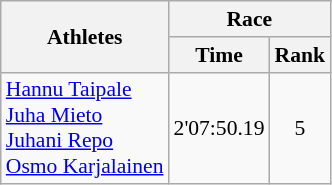<table class="wikitable" border="1" style="font-size:90%">
<tr>
<th rowspan=2>Athletes</th>
<th colspan=2>Race</th>
</tr>
<tr>
<th>Time</th>
<th>Rank</th>
</tr>
<tr>
<td><a href='#'>Hannu Taipale</a><br><a href='#'>Juha Mieto</a><br><a href='#'>Juhani Repo</a><br><a href='#'>Osmo Karjalainen</a></td>
<td align=center>2'07:50.19</td>
<td align=center>5</td>
</tr>
</table>
